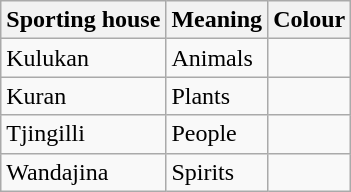<table class="wikitable">
<tr>
<th>Sporting house</th>
<th>Meaning</th>
<th>Colour</th>
</tr>
<tr>
<td>Kulukan</td>
<td>Animals</td>
<td></td>
</tr>
<tr>
<td>Kuran</td>
<td>Plants</td>
<td></td>
</tr>
<tr>
<td>Tjingilli</td>
<td>People</td>
<td></td>
</tr>
<tr>
<td>Wandajina</td>
<td>Spirits</td>
<td></td>
</tr>
</table>
